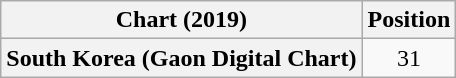<table class="wikitable plainrowheaders">
<tr>
<th>Chart (2019)</th>
<th>Position</th>
</tr>
<tr>
<th scope="row">South Korea (Gaon Digital Chart)</th>
<td align="center">31</td>
</tr>
</table>
